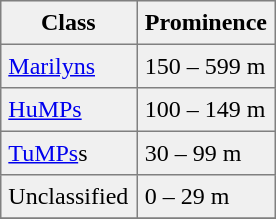<table border=1 cellspacing=0 cellpadding=5 style="border-collapse: collapse; background:#f0f0f0; float: right;">
<tr>
<th>Class</th>
<th>Prominence</th>
</tr>
<tr>
<td><a href='#'>Marilyns</a></td>
<td>150 – 599 m</td>
</tr>
<tr>
<td><a href='#'>HuMPs</a></td>
<td>100 – 149 m</td>
</tr>
<tr>
<td><a href='#'>TuMPs</a>s</td>
<td>30 – 99 m</td>
</tr>
<tr>
<td>Unclassified</td>
<td>0 – 29 m</td>
</tr>
<tr>
</tr>
</table>
